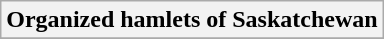<table class="wikitable sortable collapsible">
<tr>
<th colspan=2>Organized hamlets of Saskatchewan</th>
</tr>
<tr>
</tr>
</table>
